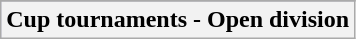<table class=wikitable>
<tr bgcolor=e5d1cb>
</tr>
<tr bgcolor=#CCCCFF>
<th>Cup tournaments - Open division</th>
</tr>
</table>
